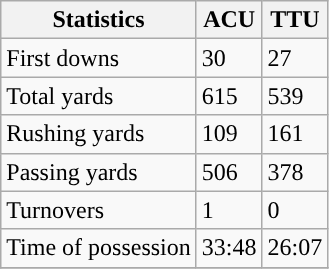<table class="wikitable" style="float: left;">
<tr>
<th>Statistics</th>
<th>ACU</th>
<th>TTU</th>
</tr>
<tr>
<td>First downs</td>
<td>30</td>
<td>27</td>
</tr>
<tr>
<td>Total yards</td>
<td>615</td>
<td>539</td>
</tr>
<tr>
<td>Rushing yards</td>
<td>109</td>
<td>161</td>
</tr>
<tr>
<td>Passing yards</td>
<td>506</td>
<td>378</td>
</tr>
<tr>
<td>Turnovers</td>
<td>1</td>
<td>0</td>
</tr>
<tr>
<td>Time of possession</td>
<td>33:48</td>
<td>26:07</td>
</tr>
<tr>
</tr>
</table>
